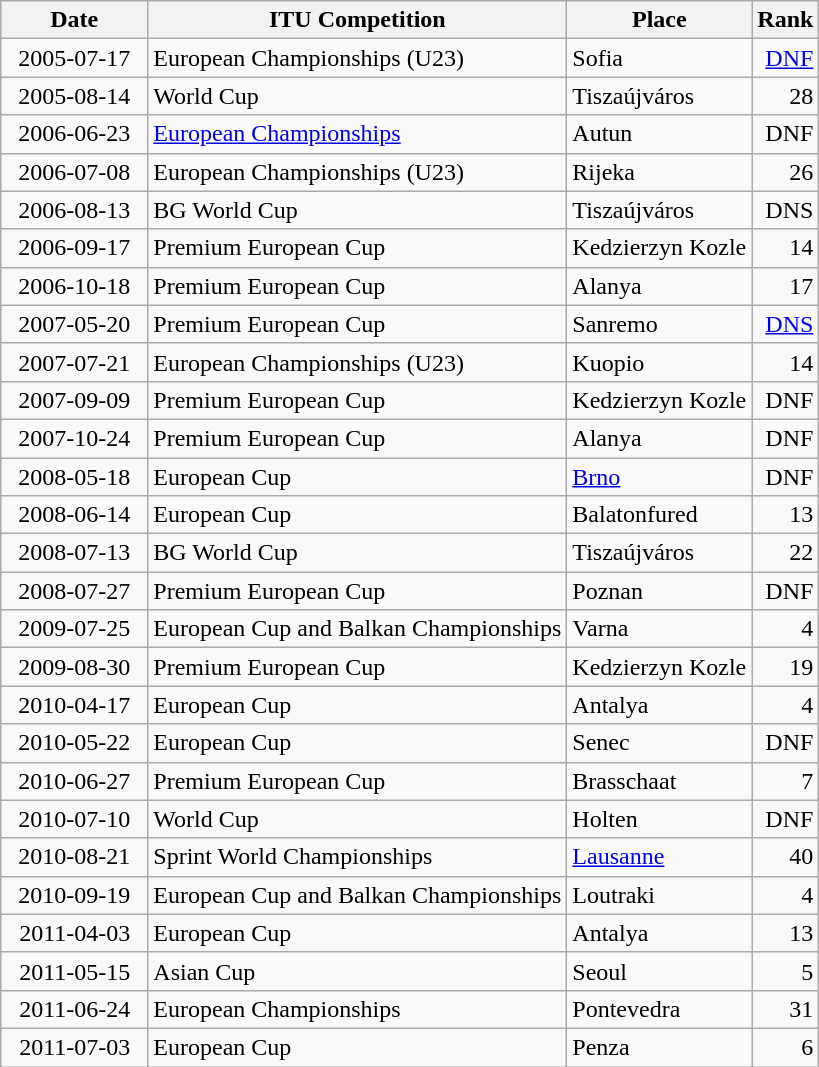<table class="wikitable sortable">
<tr>
<th>Date</th>
<th>ITU Competition</th>
<th>Place</th>
<th>Rank</th>
</tr>
<tr>
<td style="text-align:right">  2005-07-17  </td>
<td>European Championships (U23)</td>
<td>Sofia</td>
<td style="text-align:right"><a href='#'>DNF</a></td>
</tr>
<tr>
<td style="text-align:right">  2005-08-14  </td>
<td>World Cup</td>
<td>Tiszaújváros</td>
<td style="text-align:right">28</td>
</tr>
<tr>
<td style="text-align:right">  2006-06-23  </td>
<td><a href='#'>European Championships</a></td>
<td>Autun</td>
<td style="text-align:right">DNF</td>
</tr>
<tr>
<td style="text-align:right">  2006-07-08  </td>
<td>European Championships (U23)</td>
<td>Rijeka</td>
<td style="text-align:right">26</td>
</tr>
<tr>
<td style="text-align:right">  2006-08-13  </td>
<td>BG World Cup</td>
<td>Tiszaújváros</td>
<td style="text-align:right">DNS</td>
</tr>
<tr>
<td style="text-align:right">  2006-09-17  </td>
<td>Premium European Cup</td>
<td>Kedzierzyn Kozle</td>
<td style="text-align:right">14</td>
</tr>
<tr>
<td style="text-align:right">  2006-10-18  </td>
<td>Premium European Cup</td>
<td>Alanya</td>
<td style="text-align:right">17</td>
</tr>
<tr>
<td style="text-align:right">  2007-05-20  </td>
<td>Premium European Cup</td>
<td>Sanremo</td>
<td style="text-align:right"><a href='#'>DNS</a></td>
</tr>
<tr>
<td style="text-align:right">  2007-07-21  </td>
<td>European Championships (U23)</td>
<td>Kuopio</td>
<td style="text-align:right">14</td>
</tr>
<tr>
<td style="text-align:right">  2007-09-09  </td>
<td>Premium European Cup</td>
<td>Kedzierzyn Kozle</td>
<td style="text-align:right">DNF</td>
</tr>
<tr>
<td style="text-align:right">  2007-10-24  </td>
<td>Premium European Cup</td>
<td>Alanya</td>
<td style="text-align:right">DNF</td>
</tr>
<tr>
<td style="text-align:right">  2008-05-18  </td>
<td>European Cup</td>
<td><a href='#'>Brno</a></td>
<td style="text-align:right">DNF</td>
</tr>
<tr>
<td style="text-align:right">  2008-06-14  </td>
<td>European Cup</td>
<td>Balatonfured</td>
<td style="text-align:right">13</td>
</tr>
<tr>
<td style="text-align:right">  2008-07-13  </td>
<td>BG World Cup</td>
<td>Tiszaújváros</td>
<td style="text-align:right">22</td>
</tr>
<tr>
<td style="text-align:right">  2008-07-27  </td>
<td>Premium European Cup</td>
<td>Poznan</td>
<td style="text-align:right">DNF</td>
</tr>
<tr>
<td style="text-align:right">  2009-07-25  </td>
<td>European Cup and Balkan Championships</td>
<td>Varna</td>
<td style="text-align:right">4</td>
</tr>
<tr>
<td style="text-align:right">  2009-08-30  </td>
<td>Premium European Cup</td>
<td>Kedzierzyn Kozle</td>
<td style="text-align:right">19</td>
</tr>
<tr>
<td style="text-align:right">  2010-04-17  </td>
<td>European Cup</td>
<td>Antalya</td>
<td style="text-align:right">4</td>
</tr>
<tr>
<td style="text-align:right">  2010-05-22  </td>
<td>European Cup</td>
<td>Senec</td>
<td style="text-align:right">DNF</td>
</tr>
<tr>
<td style="text-align:right">  2010-06-27  </td>
<td>Premium European Cup</td>
<td>Brasschaat</td>
<td style="text-align:right">7</td>
</tr>
<tr>
<td style="text-align:right">  2010-07-10  </td>
<td>World Cup</td>
<td>Holten</td>
<td style="text-align:right">DNF</td>
</tr>
<tr>
<td style="text-align:right">  2010-08-21  </td>
<td>Sprint World Championships</td>
<td><a href='#'>Lausanne</a></td>
<td style="text-align:right">40</td>
</tr>
<tr>
<td style="text-align:right">  2010-09-19  </td>
<td>European Cup and Balkan Championships</td>
<td>Loutraki</td>
<td style="text-align:right">4</td>
</tr>
<tr>
<td style="text-align:right">  2011-04-03  </td>
<td>European Cup</td>
<td>Antalya</td>
<td style="text-align:right">13</td>
</tr>
<tr>
<td style="text-align:right">  2011-05-15  </td>
<td>Asian Cup</td>
<td>Seoul</td>
<td style="text-align:right">5</td>
</tr>
<tr>
<td style="text-align:right">  2011-06-24  </td>
<td>European Championships</td>
<td>Pontevedra</td>
<td style="text-align:right">31</td>
</tr>
<tr>
<td style="text-align:right">  2011-07-03  </td>
<td>European Cup</td>
<td>Penza</td>
<td style="text-align:right">6</td>
</tr>
</table>
